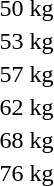<table>
<tr>
<td>50 kg</td>
<td></td>
<td></td>
<td></td>
</tr>
<tr>
<td>53 kg</td>
<td></td>
<td></td>
<td></td>
</tr>
<tr>
<td>57 kg</td>
<td></td>
<td></td>
<td></td>
</tr>
<tr>
<td>62 kg</td>
<td></td>
<td></td>
<td></td>
</tr>
<tr>
<td>68 kg</td>
<td></td>
<td></td>
<td></td>
</tr>
<tr>
<td>76 kg</td>
<td></td>
<td></td>
<td></td>
</tr>
</table>
